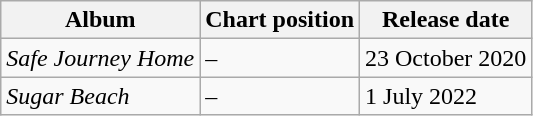<table class="wikitable">
<tr>
<th>Album</th>
<th>Chart position</th>
<th>Release date</th>
</tr>
<tr>
<td><em>Safe Journey Home</em></td>
<td>–</td>
<td>23 October 2020</td>
</tr>
<tr>
<td><em>Sugar Beach</em></td>
<td>–</td>
<td>1 July 2022</td>
</tr>
</table>
